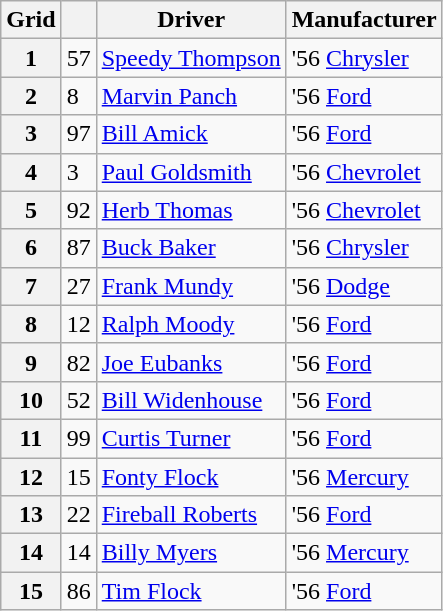<table class="wikitable">
<tr>
<th>Grid</th>
<th></th>
<th>Driver</th>
<th>Manufacturer</th>
</tr>
<tr>
<th>1</th>
<td>57</td>
<td><a href='#'>Speedy Thompson</a></td>
<td>'56 <a href='#'>Chrysler</a></td>
</tr>
<tr>
<th>2</th>
<td>8</td>
<td><a href='#'>Marvin Panch</a></td>
<td>'56 <a href='#'>Ford</a></td>
</tr>
<tr>
<th>3</th>
<td>97</td>
<td><a href='#'>Bill Amick</a></td>
<td>'56 <a href='#'>Ford</a></td>
</tr>
<tr>
<th>4</th>
<td>3</td>
<td><a href='#'>Paul Goldsmith</a></td>
<td>'56 <a href='#'>Chevrolet</a></td>
</tr>
<tr>
<th>5</th>
<td>92</td>
<td><a href='#'>Herb Thomas</a></td>
<td>'56 <a href='#'>Chevrolet</a></td>
</tr>
<tr>
<th>6</th>
<td>87</td>
<td><a href='#'>Buck Baker</a></td>
<td>'56 <a href='#'>Chrysler</a></td>
</tr>
<tr>
<th>7</th>
<td>27</td>
<td><a href='#'>Frank Mundy</a></td>
<td>'56 <a href='#'>Dodge</a></td>
</tr>
<tr>
<th>8</th>
<td>12</td>
<td><a href='#'>Ralph Moody</a></td>
<td>'56 <a href='#'>Ford</a></td>
</tr>
<tr>
<th>9</th>
<td>82</td>
<td><a href='#'>Joe Eubanks</a></td>
<td>'56 <a href='#'>Ford</a></td>
</tr>
<tr>
<th>10</th>
<td>52</td>
<td><a href='#'>Bill Widenhouse</a></td>
<td>'56 <a href='#'>Ford</a></td>
</tr>
<tr>
<th>11</th>
<td>99</td>
<td><a href='#'>Curtis Turner</a></td>
<td>'56 <a href='#'>Ford</a></td>
</tr>
<tr>
<th>12</th>
<td>15</td>
<td><a href='#'>Fonty Flock</a></td>
<td>'56 <a href='#'>Mercury</a></td>
</tr>
<tr>
<th>13</th>
<td>22</td>
<td><a href='#'>Fireball Roberts</a></td>
<td>'56 <a href='#'>Ford</a></td>
</tr>
<tr>
<th>14</th>
<td>14</td>
<td><a href='#'>Billy Myers</a></td>
<td>'56 <a href='#'>Mercury</a></td>
</tr>
<tr>
<th>15</th>
<td>86</td>
<td><a href='#'>Tim Flock</a></td>
<td>'56 <a href='#'>Ford</a></td>
</tr>
</table>
